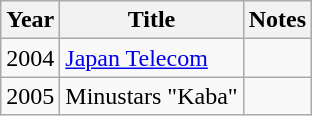<table class="wikitable">
<tr>
<th>Year</th>
<th>Title</th>
<th>Notes</th>
</tr>
<tr>
<td>2004</td>
<td><a href='#'>Japan Telecom</a></td>
<td></td>
</tr>
<tr>
<td>2005</td>
<td>Minustars "Kaba"</td>
<td></td>
</tr>
</table>
